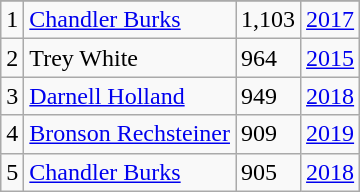<table class="wikitable">
<tr>
</tr>
<tr>
<td>1</td>
<td><a href='#'>Chandler Burks</a></td>
<td>1,103</td>
<td><a href='#'>2017</a></td>
</tr>
<tr>
<td>2</td>
<td>Trey White</td>
<td>964</td>
<td><a href='#'>2015</a></td>
</tr>
<tr>
<td>3</td>
<td><a href='#'>Darnell Holland</a></td>
<td>949</td>
<td><a href='#'>2018</a></td>
</tr>
<tr>
<td>4</td>
<td><a href='#'>Bronson Rechsteiner</a></td>
<td>909</td>
<td><a href='#'>2019</a></td>
</tr>
<tr>
<td>5</td>
<td><a href='#'>Chandler Burks</a></td>
<td>905</td>
<td><a href='#'>2018</a></td>
</tr>
</table>
